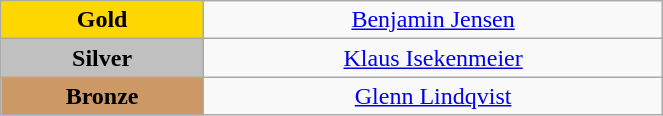<table class="wikitable" style="text-align:center; " width="35%">
<tr>
<td bgcolor="gold"><strong>Gold</strong></td>
<td><a href='#'>Benjamin Jensen</a><br>  <small><em></em></small></td>
</tr>
<tr>
<td bgcolor="silver"><strong>Silver</strong></td>
<td><a href='#'>Klaus Isekenmeier</a><br>  <small><em></em></small></td>
</tr>
<tr>
<td bgcolor="CC9966"><strong>Bronze</strong></td>
<td><a href='#'>Glenn Lindqvist</a><br>  <small><em></em></small></td>
</tr>
</table>
